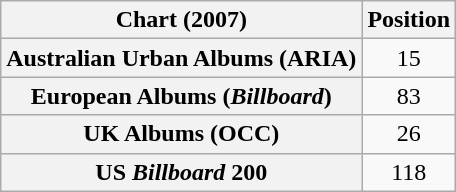<table class="wikitable sortable plainrowheaders" style="text-align:center">
<tr>
<th scope="col">Chart (2007)</th>
<th scope="col">Position</th>
</tr>
<tr>
<th scope="row">Australian Urban Albums (ARIA)</th>
<td>15</td>
</tr>
<tr>
<th scope="row">European Albums (<em>Billboard</em>)</th>
<td>83</td>
</tr>
<tr>
<th scope="row">UK Albums (OCC)</th>
<td>26</td>
</tr>
<tr>
<th scope="row">US <em>Billboard</em> 200</th>
<td>118</td>
</tr>
</table>
